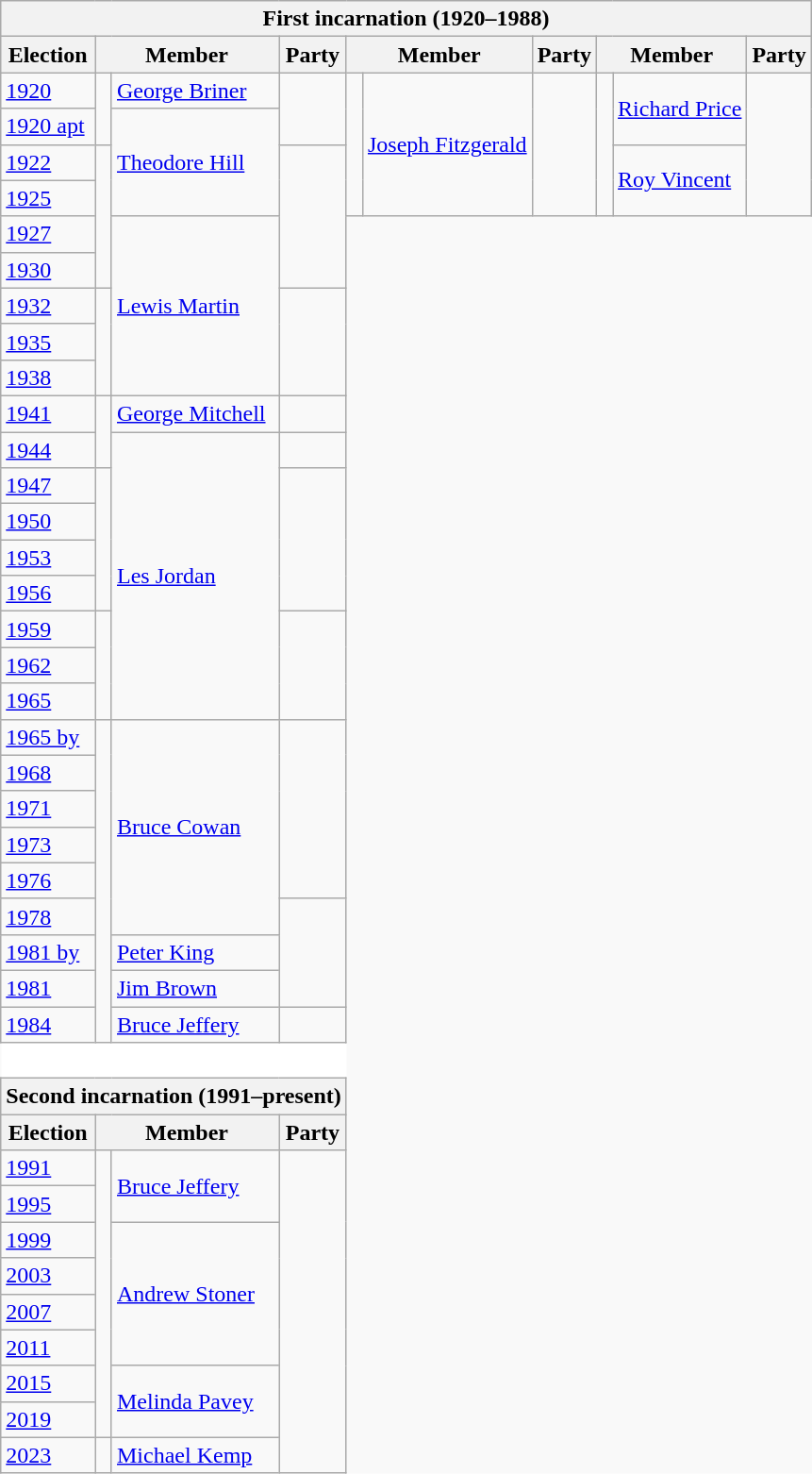<table class="wikitable" style='border-style: none none none none;'>
<tr>
<th colspan="10">First incarnation (1920–1988)</th>
</tr>
<tr>
<th>Election</th>
<th colspan="2">Member</th>
<th>Party</th>
<th colspan="2">Member</th>
<th>Party</th>
<th colspan="2">Member</th>
<th>Party</th>
</tr>
<tr style="background: #f9f9f9">
<td><a href='#'>1920</a></td>
<td rowspan="2" > </td>
<td><a href='#'>George Briner</a></td>
<td rowspan="2"></td>
<td rowspan="4" > </td>
<td rowspan="4"><a href='#'>Joseph Fitzgerald</a></td>
<td rowspan="4"></td>
<td rowspan="4" > </td>
<td rowspan="2"><a href='#'>Richard Price</a></td>
<td rowspan="4"></td>
</tr>
<tr style="background: #f9f9f9">
<td><a href='#'>1920 apt</a></td>
<td rowspan="3"><a href='#'>Theodore Hill</a></td>
</tr>
<tr style="background: #f9f9f9">
<td><a href='#'>1922</a></td>
<td rowspan="4" > </td>
<td rowspan="4"></td>
<td rowspan="2"><a href='#'>Roy Vincent</a></td>
</tr>
<tr style="background: #f9f9f9">
<td><a href='#'>1925</a></td>
</tr>
<tr style="background: #f9f9f9">
<td><a href='#'>1927</a></td>
<td rowspan="5"><a href='#'>Lewis Martin</a></td>
</tr>
<tr style="background: #f9f9f9">
<td><a href='#'>1930</a></td>
</tr>
<tr style="background: #f9f9f9">
<td><a href='#'>1932</a></td>
<td rowspan="3" > </td>
<td rowspan="3"></td>
</tr>
<tr style="background: #f9f9f9">
<td><a href='#'>1935</a></td>
</tr>
<tr style="background: #f9f9f9">
<td><a href='#'>1938</a></td>
</tr>
<tr style="background: #f9f9f9">
<td><a href='#'>1941</a></td>
<td rowspan="2" > </td>
<td><a href='#'>George Mitchell</a></td>
<td></td>
</tr>
<tr style="background: #f9f9f9">
<td><a href='#'>1944</a></td>
<td rowspan="8"><a href='#'>Les Jordan</a></td>
<td></td>
</tr>
<tr style="background: #f9f9f9">
<td><a href='#'>1947</a></td>
<td rowspan="4"  > </td>
<td rowspan="4"></td>
</tr>
<tr style="background: #f9f9f9">
<td><a href='#'>1950</a></td>
</tr>
<tr style="background: #f9f9f9">
<td><a href='#'>1953</a></td>
</tr>
<tr style="background: #f9f9f9">
<td><a href='#'>1956</a></td>
</tr>
<tr style="background: #f9f9f9">
<td><a href='#'>1959</a></td>
<td rowspan="3" > </td>
<td rowspan="3"></td>
</tr>
<tr style="background: #f9f9f9">
<td><a href='#'>1962</a></td>
</tr>
<tr style="background: #f9f9f9">
<td><a href='#'>1965</a></td>
</tr>
<tr style="background: #f9f9f9">
<td><a href='#'>1965 by</a></td>
<td rowspan="9" > </td>
<td rowspan="6"><a href='#'>Bruce Cowan</a></td>
<td rowspan="5"></td>
</tr>
<tr style="background: #f9f9f9">
<td><a href='#'>1968</a></td>
</tr>
<tr style="background: #f9f9f9">
<td><a href='#'>1971</a></td>
</tr>
<tr style="background: #f9f9f9">
<td><a href='#'>1973</a></td>
</tr>
<tr style="background: #f9f9f9">
<td><a href='#'>1976</a></td>
</tr>
<tr style="background: #f9f9f9">
<td><a href='#'>1978</a></td>
<td rowspan="3"></td>
</tr>
<tr style="background: #f9f9f9">
<td><a href='#'>1981 by</a></td>
<td><a href='#'>Peter King</a></td>
</tr>
<tr style="background: #f9f9f9">
<td><a href='#'>1981</a></td>
<td><a href='#'>Jim Brown</a></td>
</tr>
<tr style="background: #f9f9f9">
<td><a href='#'>1984</a></td>
<td><a href='#'>Bruce Jeffery</a></td>
<td></td>
</tr>
<tr>
<td colspan="4" style='background: #FFFFFF; border-style: none none none none;'> </td>
</tr>
<tr>
<th colspan="4">Second incarnation (1991–present)</th>
</tr>
<tr>
<th>Election</th>
<th colspan="2">Member</th>
<th>Party</th>
</tr>
<tr style="background: #f9f9f9">
<td><a href='#'>1991</a></td>
<td rowspan="8" > </td>
<td rowspan="2"><a href='#'>Bruce Jeffery</a></td>
<td rowspan="9"></td>
</tr>
<tr style="background: #f9f9f9">
<td><a href='#'>1995</a></td>
</tr>
<tr style="background: #f9f9f9">
<td><a href='#'>1999</a></td>
<td rowspan="4"><a href='#'>Andrew Stoner</a></td>
</tr>
<tr style="background: #f9f9f9">
<td><a href='#'>2003</a></td>
</tr>
<tr style="background: #f9f9f9">
<td><a href='#'>2007</a></td>
</tr>
<tr style="background: #f9f9f9">
<td><a href='#'>2011</a></td>
</tr>
<tr style="background: #f9f9f9">
<td><a href='#'>2015</a></td>
<td rowspan="2"><a href='#'>Melinda Pavey</a></td>
</tr>
<tr style="background: #f9f9f9">
<td><a href='#'>2019</a></td>
</tr>
<tr>
<td><a href='#'>2023</a></td>
<td></td>
<td><a href='#'>Michael Kemp</a></td>
</tr>
</table>
